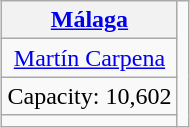<table class="wikitable" style="margin:1em auto; text-align:center">
<tr>
<th><a href='#'>Málaga</a></th>
<td rowspan="4"></td>
</tr>
<tr>
<td><a href='#'>Martín Carpena</a></td>
</tr>
<tr>
<td>Capacity: 10,602</td>
</tr>
<tr>
<td></td>
</tr>
</table>
